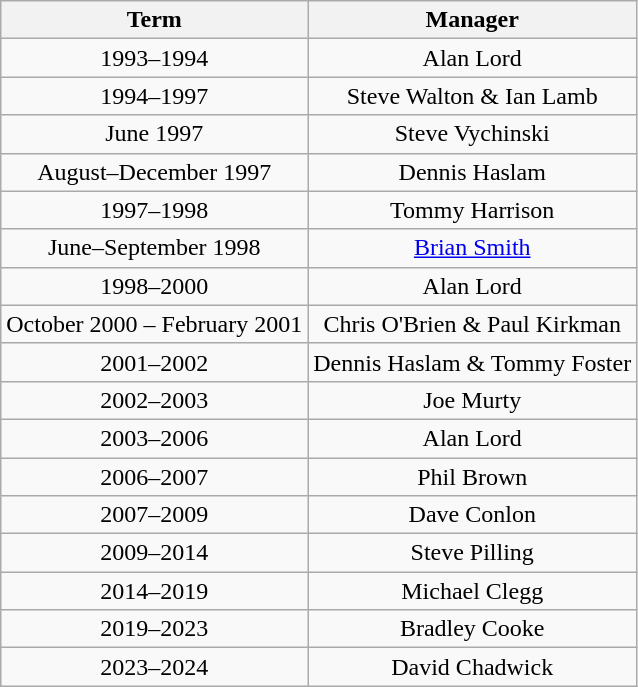<table class=wikitable style=text-align:center>
<tr>
<th>Term</th>
<th>Manager</th>
</tr>
<tr>
<td>1993–1994</td>
<td>Alan Lord</td>
</tr>
<tr>
<td>1994–1997</td>
<td>Steve Walton & Ian Lamb</td>
</tr>
<tr>
<td>June 1997</td>
<td>Steve Vychinski</td>
</tr>
<tr>
<td>August–December 1997</td>
<td>Dennis Haslam</td>
</tr>
<tr>
<td>1997–1998</td>
<td>Tommy Harrison</td>
</tr>
<tr>
<td>June–September 1998</td>
<td><a href='#'>Brian Smith</a></td>
</tr>
<tr>
<td>1998–2000</td>
<td>Alan Lord</td>
</tr>
<tr>
<td>October 2000 – February 2001</td>
<td>Chris O'Brien & Paul Kirkman</td>
</tr>
<tr>
<td>2001–2002</td>
<td>Dennis Haslam & Tommy Foster</td>
</tr>
<tr>
<td>2002–2003</td>
<td>Joe Murty</td>
</tr>
<tr>
<td>2003–2006</td>
<td>Alan Lord</td>
</tr>
<tr>
<td>2006–2007</td>
<td>Phil Brown</td>
</tr>
<tr>
<td>2007–2009</td>
<td>Dave Conlon</td>
</tr>
<tr>
<td>2009–2014</td>
<td>Steve Pilling</td>
</tr>
<tr>
<td>2014–2019</td>
<td>Michael Clegg</td>
</tr>
<tr>
<td>2019–2023</td>
<td>Bradley Cooke</td>
</tr>
<tr>
<td>2023–2024</td>
<td>David Chadwick</td>
</tr>
</table>
